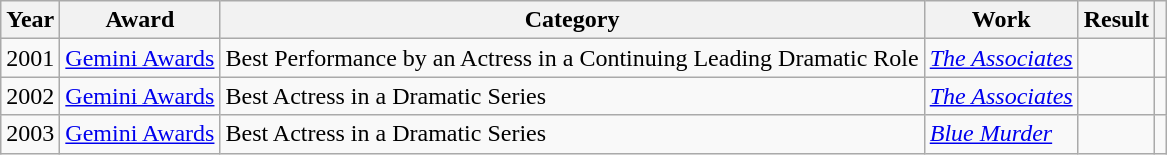<table class="wikitable sortable">
<tr>
<th>Year</th>
<th>Award</th>
<th>Category</th>
<th>Work</th>
<th>Result</th>
<th class="unsortable"></th>
</tr>
<tr>
<td>2001</td>
<td><a href='#'>Gemini Awards</a></td>
<td>Best Performance by an Actress in a Continuing Leading Dramatic Role</td>
<td data-sort-value="Associates, The"><em><a href='#'>The Associates</a></em></td>
<td></td>
<td style="text-align:center;"></td>
</tr>
<tr>
<td>2002</td>
<td><a href='#'>Gemini Awards</a></td>
<td>Best Actress in a Dramatic Series</td>
<td data-sort-value="Associates, The"><em><a href='#'>The Associates</a></em></td>
<td></td>
<td style="text-align:center;"></td>
</tr>
<tr>
<td>2003</td>
<td><a href='#'>Gemini Awards</a></td>
<td>Best Actress in a Dramatic Series</td>
<td><em><a href='#'>Blue Murder</a></em></td>
<td></td>
<td style="text-align:center;"></td>
</tr>
</table>
